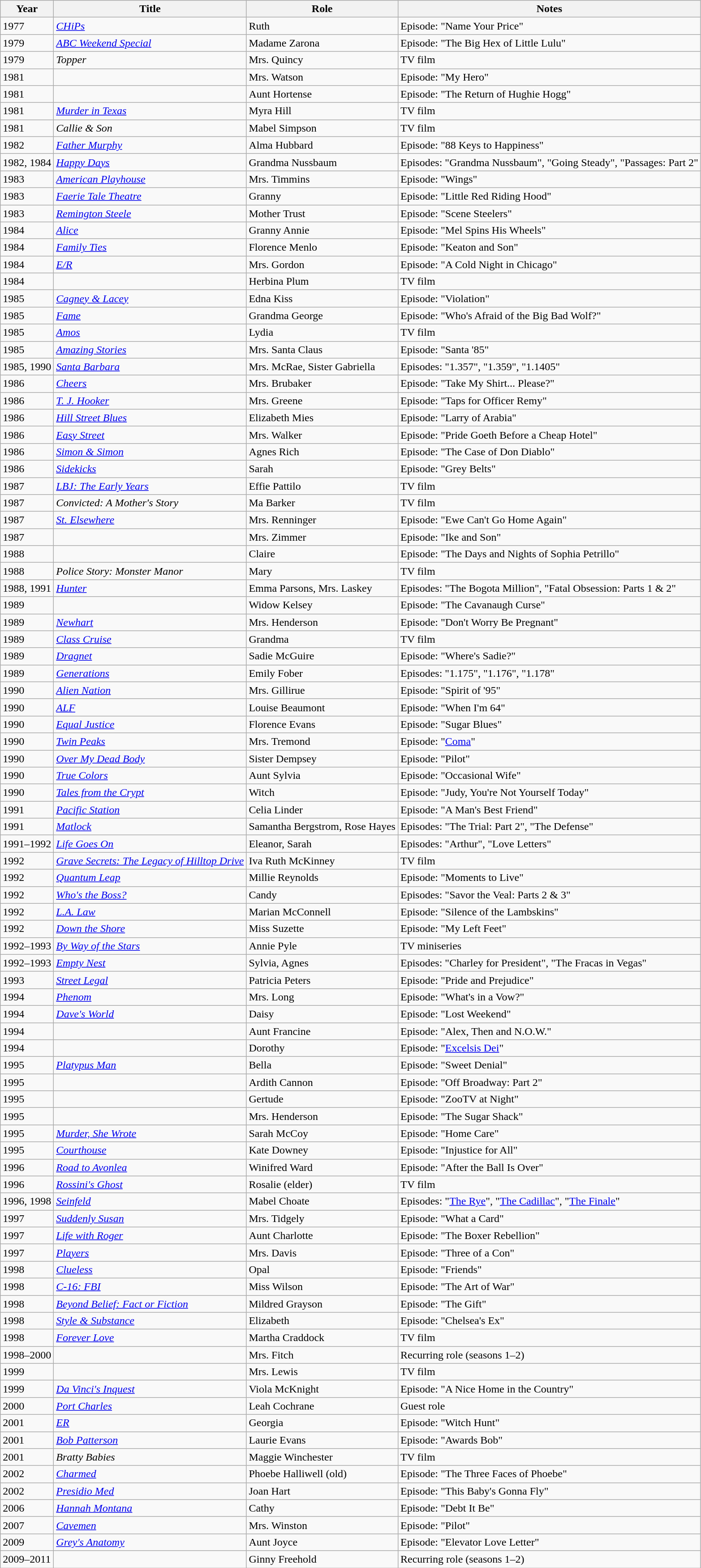<table class="wikitable sortable">
<tr>
<th>Year</th>
<th>Title</th>
<th>Role</th>
<th class="unsortable">Notes</th>
</tr>
<tr>
<td>1977</td>
<td><em><a href='#'>CHiPs</a></em></td>
<td>Ruth</td>
<td>Episode: "Name Your Price"</td>
</tr>
<tr>
<td>1979</td>
<td><em><a href='#'>ABC Weekend Special</a></em></td>
<td>Madame Zarona</td>
<td>Episode: "The Big Hex of Little Lulu"</td>
</tr>
<tr>
<td>1979</td>
<td><em>Topper</em></td>
<td>Mrs. Quincy</td>
<td>TV film</td>
</tr>
<tr>
<td>1981</td>
<td><em></em></td>
<td>Mrs. Watson</td>
<td>Episode: "My Hero"</td>
</tr>
<tr>
<td>1981</td>
<td><em></em></td>
<td>Aunt Hortense</td>
<td>Episode: "The Return of Hughie Hogg"</td>
</tr>
<tr>
<td>1981</td>
<td><em><a href='#'>Murder in Texas</a></em></td>
<td>Myra Hill</td>
<td>TV film</td>
</tr>
<tr>
<td>1981</td>
<td><em>Callie & Son</em></td>
<td>Mabel Simpson</td>
<td>TV film</td>
</tr>
<tr>
<td>1982</td>
<td><em><a href='#'>Father Murphy</a></em></td>
<td>Alma Hubbard</td>
<td>Episode: "88 Keys to Happiness"</td>
</tr>
<tr>
<td>1982, 1984</td>
<td><em><a href='#'>Happy Days</a></em></td>
<td>Grandma Nussbaum</td>
<td>Episodes: "Grandma Nussbaum", "Going Steady", "Passages: Part 2"</td>
</tr>
<tr>
<td>1983</td>
<td><em><a href='#'>American Playhouse</a></em></td>
<td>Mrs. Timmins</td>
<td>Episode: "Wings"</td>
</tr>
<tr>
<td>1983</td>
<td><em><a href='#'>Faerie Tale Theatre</a></em></td>
<td>Granny</td>
<td>Episode: "Little Red Riding Hood"</td>
</tr>
<tr>
<td>1983</td>
<td><em><a href='#'>Remington Steele</a></em></td>
<td>Mother Trust</td>
<td>Episode: "Scene Steelers"</td>
</tr>
<tr>
<td>1984</td>
<td><em><a href='#'>Alice</a></em></td>
<td>Granny Annie</td>
<td>Episode: "Mel Spins His Wheels"</td>
</tr>
<tr>
<td>1984</td>
<td><em><a href='#'>Family Ties</a></em></td>
<td>Florence Menlo</td>
<td>Episode: "Keaton and Son"</td>
</tr>
<tr>
<td>1984</td>
<td><em><a href='#'>E/R</a></em></td>
<td>Mrs. Gordon</td>
<td>Episode: "A Cold Night in Chicago"</td>
</tr>
<tr>
<td>1984</td>
<td><em></em></td>
<td>Herbina Plum</td>
<td>TV film</td>
</tr>
<tr>
<td>1985</td>
<td><em><a href='#'>Cagney & Lacey</a></em></td>
<td>Edna Kiss</td>
<td>Episode: "Violation"</td>
</tr>
<tr>
<td>1985</td>
<td><em><a href='#'>Fame</a></em></td>
<td>Grandma George</td>
<td>Episode: "Who's Afraid of the Big Bad Wolf?"</td>
</tr>
<tr>
<td>1985</td>
<td><em><a href='#'>Amos</a></em></td>
<td>Lydia</td>
<td>TV film</td>
</tr>
<tr>
<td>1985</td>
<td><em><a href='#'>Amazing Stories</a></em></td>
<td>Mrs. Santa Claus</td>
<td>Episode: "Santa '85"</td>
</tr>
<tr>
<td>1985, 1990</td>
<td><em><a href='#'>Santa Barbara</a></em></td>
<td>Mrs. McRae, Sister Gabriella</td>
<td>Episodes: "1.357", "1.359", "1.1405"</td>
</tr>
<tr>
<td>1986</td>
<td><em><a href='#'>Cheers</a></em></td>
<td>Mrs. Brubaker</td>
<td>Episode: "Take My Shirt... Please?"</td>
</tr>
<tr>
<td>1986</td>
<td><em><a href='#'>T. J. Hooker</a></em></td>
<td>Mrs. Greene</td>
<td>Episode: "Taps for Officer Remy"</td>
</tr>
<tr>
<td>1986</td>
<td><em><a href='#'>Hill Street Blues</a></em></td>
<td>Elizabeth Mies</td>
<td>Episode: "Larry of Arabia"</td>
</tr>
<tr>
<td>1986</td>
<td><em><a href='#'>Easy Street</a></em></td>
<td>Mrs. Walker</td>
<td>Episode: "Pride Goeth Before a Cheap Hotel"</td>
</tr>
<tr>
<td>1986</td>
<td><em><a href='#'>Simon & Simon</a></em></td>
<td>Agnes Rich</td>
<td>Episode: "The Case of Don Diablo"</td>
</tr>
<tr>
<td>1986</td>
<td><em><a href='#'>Sidekicks</a></em></td>
<td>Sarah</td>
<td>Episode: "Grey Belts"</td>
</tr>
<tr>
<td>1987</td>
<td><em><a href='#'>LBJ: The Early Years</a></em></td>
<td>Effie Pattilo</td>
<td>TV film</td>
</tr>
<tr>
<td>1987</td>
<td><em>Convicted: A Mother's Story</em></td>
<td>Ma Barker</td>
<td>TV film</td>
</tr>
<tr>
<td>1987</td>
<td><em><a href='#'>St. Elsewhere</a></em></td>
<td>Mrs. Renninger</td>
<td>Episode: "Ewe Can't Go Home Again"</td>
</tr>
<tr>
<td>1987</td>
<td><em></em></td>
<td>Mrs. Zimmer</td>
<td>Episode: "Ike and Son"</td>
</tr>
<tr>
<td>1988</td>
<td><em></em></td>
<td>Claire</td>
<td>Episode: "The Days and Nights of Sophia Petrillo"</td>
</tr>
<tr>
<td>1988</td>
<td><em>Police Story: Monster Manor</em></td>
<td>Mary</td>
<td>TV film</td>
</tr>
<tr>
<td>1988, 1991</td>
<td><em><a href='#'>Hunter</a></em></td>
<td>Emma Parsons, Mrs. Laskey</td>
<td>Episodes: "The Bogota Million", "Fatal Obsession: Parts 1 & 2"</td>
</tr>
<tr>
<td>1989</td>
<td><em></em></td>
<td>Widow Kelsey</td>
<td>Episode: "The Cavanaugh Curse"</td>
</tr>
<tr>
<td>1989</td>
<td><em><a href='#'>Newhart</a></em></td>
<td>Mrs. Henderson</td>
<td>Episode: "Don't Worry Be Pregnant"</td>
</tr>
<tr>
<td>1989</td>
<td><em><a href='#'>Class Cruise</a></em></td>
<td>Grandma</td>
<td>TV film</td>
</tr>
<tr>
<td>1989</td>
<td><em><a href='#'>Dragnet</a></em></td>
<td>Sadie McGuire</td>
<td>Episode: "Where's Sadie?"</td>
</tr>
<tr>
<td>1989</td>
<td><em><a href='#'>Generations</a></em></td>
<td>Emily Fober</td>
<td>Episodes: "1.175", "1.176", "1.178"</td>
</tr>
<tr>
<td>1990</td>
<td><em><a href='#'>Alien Nation</a></em></td>
<td>Mrs. Gillirue</td>
<td>Episode: "Spirit of '95"</td>
</tr>
<tr>
<td>1990</td>
<td><em><a href='#'>ALF</a></em></td>
<td>Louise Beaumont</td>
<td>Episode: "When I'm 64"</td>
</tr>
<tr>
<td>1990</td>
<td><em><a href='#'>Equal Justice</a></em></td>
<td>Florence Evans</td>
<td>Episode: "Sugar Blues"</td>
</tr>
<tr>
<td>1990</td>
<td><em><a href='#'>Twin Peaks</a></em></td>
<td>Mrs. Tremond</td>
<td>Episode: "<a href='#'>Coma</a>"</td>
</tr>
<tr>
<td>1990</td>
<td><em><a href='#'>Over My Dead Body</a></em></td>
<td>Sister Dempsey</td>
<td>Episode: "Pilot"</td>
</tr>
<tr>
<td>1990</td>
<td><em><a href='#'>True Colors</a></em></td>
<td>Aunt Sylvia</td>
<td>Episode: "Occasional Wife"</td>
</tr>
<tr>
<td>1990</td>
<td><em><a href='#'>Tales from the Crypt</a></em></td>
<td>Witch</td>
<td>Episode: "Judy, You're Not Yourself Today"</td>
</tr>
<tr>
<td>1991</td>
<td><em><a href='#'>Pacific Station</a></em></td>
<td>Celia Linder</td>
<td>Episode: "A Man's Best Friend"</td>
</tr>
<tr>
<td>1991</td>
<td><em><a href='#'>Matlock</a></em></td>
<td>Samantha Bergstrom, Rose Hayes</td>
<td>Episodes: "The Trial: Part 2", "The Defense"</td>
</tr>
<tr>
<td>1991–1992</td>
<td><em><a href='#'>Life Goes On</a></em></td>
<td>Eleanor, Sarah</td>
<td>Episodes: "Arthur", "Love Letters"</td>
</tr>
<tr>
<td>1992</td>
<td><em><a href='#'>Grave Secrets: The Legacy of Hilltop Drive</a></em></td>
<td>Iva Ruth McKinney</td>
<td>TV film</td>
</tr>
<tr>
<td>1992</td>
<td><em><a href='#'>Quantum Leap</a></em></td>
<td>Millie Reynolds</td>
<td>Episode: "Moments to Live"</td>
</tr>
<tr>
<td>1992</td>
<td><em><a href='#'>Who's the Boss?</a></em></td>
<td>Candy</td>
<td>Episodes: "Savor the Veal: Parts 2 & 3"</td>
</tr>
<tr>
<td>1992</td>
<td><em><a href='#'>L.A. Law</a></em></td>
<td>Marian McConnell</td>
<td>Episode: "Silence of the Lambskins"</td>
</tr>
<tr>
<td>1992</td>
<td><em><a href='#'>Down the Shore</a></em></td>
<td>Miss Suzette</td>
<td>Episode: "My Left Feet"</td>
</tr>
<tr>
<td>1992–1993</td>
<td><em><a href='#'>By Way of the Stars</a></em></td>
<td>Annie Pyle</td>
<td>TV miniseries</td>
</tr>
<tr>
<td>1992–1993</td>
<td><em><a href='#'>Empty Nest</a></em></td>
<td>Sylvia, Agnes</td>
<td>Episodes: "Charley for President", "The Fracas in Vegas"</td>
</tr>
<tr>
<td>1993</td>
<td><em><a href='#'>Street Legal</a></em></td>
<td>Patricia Peters</td>
<td>Episode: "Pride and Prejudice"</td>
</tr>
<tr>
<td>1994</td>
<td><em><a href='#'>Phenom</a></em></td>
<td>Mrs. Long</td>
<td>Episode: "What's in a Vow?"</td>
</tr>
<tr>
<td>1994</td>
<td><em><a href='#'>Dave's World</a></em></td>
<td>Daisy</td>
<td>Episode: "Lost Weekend"</td>
</tr>
<tr>
<td>1994</td>
<td><em></em></td>
<td>Aunt Francine</td>
<td>Episode: "Alex, Then and N.O.W."</td>
</tr>
<tr>
<td>1994</td>
<td><em></em></td>
<td>Dorothy</td>
<td>Episode: "<a href='#'>Excelsis Dei</a>"</td>
</tr>
<tr>
<td>1995</td>
<td><em><a href='#'>Platypus Man</a></em></td>
<td>Bella</td>
<td>Episode: "Sweet Denial"</td>
</tr>
<tr>
<td>1995</td>
<td><em></em></td>
<td>Ardith Cannon</td>
<td>Episode: "Off Broadway: Part 2"</td>
</tr>
<tr>
<td>1995</td>
<td><em></em></td>
<td>Gertude</td>
<td>Episode: "ZooTV at Night"</td>
</tr>
<tr>
<td>1995</td>
<td><em></em></td>
<td>Mrs. Henderson</td>
<td>Episode: "The Sugar Shack"</td>
</tr>
<tr>
<td>1995</td>
<td><em><a href='#'>Murder, She Wrote</a></em></td>
<td>Sarah McCoy</td>
<td>Episode: "Home Care"</td>
</tr>
<tr>
<td>1995</td>
<td><em><a href='#'>Courthouse</a></em></td>
<td>Kate Downey</td>
<td>Episode: "Injustice for All"</td>
</tr>
<tr>
<td>1996</td>
<td><em><a href='#'>Road to Avonlea</a></em></td>
<td>Winifred Ward</td>
<td>Episode: "After the Ball Is Over"</td>
</tr>
<tr>
<td>1996</td>
<td><em><a href='#'>Rossini's Ghost</a></em></td>
<td>Rosalie (elder)</td>
<td>TV film</td>
</tr>
<tr>
<td>1996, 1998</td>
<td><em><a href='#'>Seinfeld</a></em></td>
<td>Mabel Choate</td>
<td>Episodes: "<a href='#'>The Rye</a>", "<a href='#'>The Cadillac</a>", "<a href='#'>The Finale</a>"</td>
</tr>
<tr>
<td>1997</td>
<td><em><a href='#'>Suddenly Susan</a></em></td>
<td>Mrs. Tidgely</td>
<td>Episode: "What a Card"</td>
</tr>
<tr>
<td>1997</td>
<td><em><a href='#'>Life with Roger</a></em></td>
<td>Aunt Charlotte</td>
<td>Episode: "The Boxer Rebellion"</td>
</tr>
<tr>
<td>1997</td>
<td><em><a href='#'>Players</a></em></td>
<td>Mrs. Davis</td>
<td>Episode: "Three of a Con"</td>
</tr>
<tr>
<td>1998</td>
<td><em><a href='#'>Clueless</a></em></td>
<td>Opal</td>
<td>Episode: "Friends"</td>
</tr>
<tr>
<td>1998</td>
<td><em><a href='#'>C-16: FBI</a></em></td>
<td>Miss Wilson</td>
<td>Episode: "The Art of War"</td>
</tr>
<tr>
<td>1998</td>
<td><em><a href='#'>Beyond Belief: Fact or Fiction</a></em></td>
<td>Mildred Grayson</td>
<td>Episode: "The Gift"</td>
</tr>
<tr>
<td>1998</td>
<td><em><a href='#'>Style & Substance</a></em></td>
<td>Elizabeth</td>
<td>Episode: "Chelsea's Ex"</td>
</tr>
<tr>
<td>1998</td>
<td><em><a href='#'>Forever Love</a></em></td>
<td>Martha Craddock</td>
<td>TV film</td>
</tr>
<tr>
<td>1998–2000</td>
<td><em></em></td>
<td>Mrs. Fitch</td>
<td>Recurring role (seasons 1–2)</td>
</tr>
<tr>
<td>1999</td>
<td><em></em></td>
<td>Mrs. Lewis</td>
<td>TV film</td>
</tr>
<tr>
<td>1999</td>
<td><em><a href='#'>Da Vinci's Inquest</a></em></td>
<td>Viola McKnight</td>
<td>Episode: "A Nice Home in the Country"</td>
</tr>
<tr>
<td>2000</td>
<td><em><a href='#'>Port Charles</a></em></td>
<td>Leah Cochrane</td>
<td>Guest role</td>
</tr>
<tr>
<td>2001</td>
<td><em><a href='#'>ER</a></em></td>
<td>Georgia</td>
<td>Episode: "Witch Hunt"</td>
</tr>
<tr>
<td>2001</td>
<td><em><a href='#'>Bob Patterson</a></em></td>
<td>Laurie Evans</td>
<td>Episode: "Awards Bob"</td>
</tr>
<tr>
<td>2001</td>
<td><em>Bratty Babies</em></td>
<td>Maggie Winchester</td>
<td>TV film</td>
</tr>
<tr>
<td>2002</td>
<td><em><a href='#'>Charmed</a></em></td>
<td>Phoebe Halliwell (old)</td>
<td>Episode: "The Three Faces of Phoebe"</td>
</tr>
<tr>
<td>2002</td>
<td><em><a href='#'>Presidio Med</a></em></td>
<td>Joan Hart</td>
<td>Episode: "This Baby's Gonna Fly"</td>
</tr>
<tr>
<td>2006</td>
<td><em><a href='#'>Hannah Montana</a></em></td>
<td>Cathy</td>
<td>Episode: "Debt It Be"</td>
</tr>
<tr>
<td>2007</td>
<td><em><a href='#'>Cavemen</a></em></td>
<td>Mrs. Winston</td>
<td>Episode: "Pilot"</td>
</tr>
<tr>
<td>2009</td>
<td><em><a href='#'>Grey's Anatomy</a></em></td>
<td>Aunt Joyce</td>
<td>Episode: "Elevator Love Letter"</td>
</tr>
<tr>
<td>2009–2011</td>
<td><em></em></td>
<td>Ginny Freehold</td>
<td>Recurring role (seasons 1–2)</td>
</tr>
</table>
